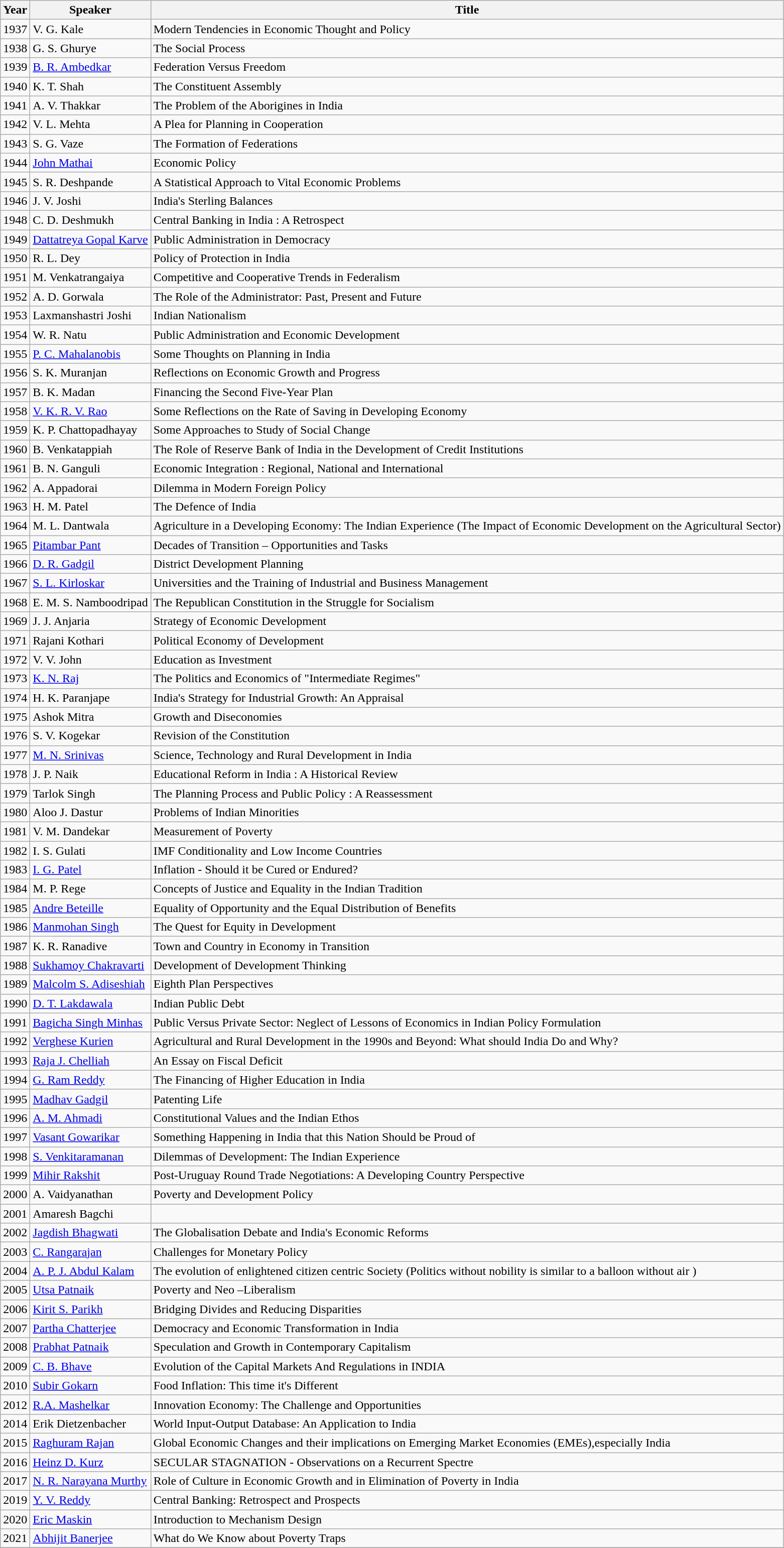<table class="wikitable">
<tr>
<th>Year</th>
<th>Speaker</th>
<th>Title</th>
</tr>
<tr>
<td>1937</td>
<td>V. G. Kale</td>
<td>Modern Tendencies in Economic Thought and Policy</td>
</tr>
<tr>
<td>1938</td>
<td>G. S. Ghurye</td>
<td>The Social Process</td>
</tr>
<tr>
<td>1939</td>
<td><a href='#'>B. R. Ambedkar</a></td>
<td>Federation Versus Freedom</td>
</tr>
<tr>
<td>1940</td>
<td>K. T. Shah</td>
<td>The Constituent Assembly</td>
</tr>
<tr>
<td>1941</td>
<td>A. V. Thakkar</td>
<td>The Problem of the Aborigines in India</td>
</tr>
<tr>
<td>1942</td>
<td>V. L. Mehta</td>
<td>A Plea for Planning in Cooperation</td>
</tr>
<tr>
<td>1943</td>
<td>S. G. Vaze</td>
<td>The Formation of Federations</td>
</tr>
<tr>
<td>1944</td>
<td><a href='#'>John Mathai</a></td>
<td>Economic Policy</td>
</tr>
<tr>
<td>1945</td>
<td>S. R. Deshpande</td>
<td>A Statistical Approach to Vital Economic Problems</td>
</tr>
<tr>
<td>1946</td>
<td>J. V. Joshi</td>
<td>India's Sterling Balances</td>
</tr>
<tr>
<td>1948</td>
<td>C. D. Deshmukh</td>
<td>Central Banking in India : A Retrospect</td>
</tr>
<tr>
<td>1949</td>
<td><a href='#'>Dattatreya Gopal Karve</a></td>
<td>Public Administration in Democracy</td>
</tr>
<tr>
<td>1950</td>
<td>R. L. Dey</td>
<td>Policy of Protection in India</td>
</tr>
<tr>
<td>1951</td>
<td>M. Venkatrangaiya</td>
<td>Competitive and Cooperative Trends in Federalism</td>
</tr>
<tr>
<td>1952</td>
<td>A. D. Gorwala</td>
<td>The Role of the Administrator: Past, Present and Future</td>
</tr>
<tr>
<td>1953</td>
<td>Laxmanshastri Joshi</td>
<td>Indian Nationalism</td>
</tr>
<tr>
<td>1954</td>
<td>W. R. Natu</td>
<td>Public Administration and Economic Development</td>
</tr>
<tr>
<td>1955</td>
<td><a href='#'>P. C. Mahalanobis</a></td>
<td>Some Thoughts on Planning in India</td>
</tr>
<tr>
<td>1956</td>
<td>S. K. Muranjan</td>
<td>Reflections on Economic Growth and Progress</td>
</tr>
<tr>
<td>1957</td>
<td>B. K. Madan</td>
<td>Financing the Second Five-Year Plan</td>
</tr>
<tr>
<td>1958</td>
<td><a href='#'>V. K. R. V. Rao</a></td>
<td>Some Reflections on the Rate of Saving in Developing Economy</td>
</tr>
<tr>
<td>1959</td>
<td>K. P. Chattopadhayay</td>
<td>Some Approaches to Study of Social Change</td>
</tr>
<tr>
<td>1960</td>
<td>B. Venkatappiah</td>
<td>The Role of Reserve Bank of India in the Development of Credit Institutions</td>
</tr>
<tr>
<td>1961</td>
<td>B. N. Ganguli</td>
<td>Economic Integration : Regional, National and International</td>
</tr>
<tr>
<td>1962</td>
<td>A. Appadorai</td>
<td>Dilemma in Modern Foreign Policy</td>
</tr>
<tr>
<td>1963</td>
<td>H. M. Patel</td>
<td>The Defence of India</td>
</tr>
<tr>
<td>1964</td>
<td>M. L. Dantwala</td>
<td>Agriculture in a Developing Economy: The Indian Experience (The Impact of Economic Development on the Agricultural Sector)</td>
</tr>
<tr>
<td>1965</td>
<td><a href='#'>Pitambar Pant</a></td>
<td>Decades of Transition – Opportunities and Tasks</td>
</tr>
<tr>
<td>1966</td>
<td><a href='#'>D. R. Gadgil</a></td>
<td>District Development Planning</td>
</tr>
<tr>
<td>1967</td>
<td><a href='#'>S. L. Kirloskar</a></td>
<td>Universities and the Training of Industrial and Business Management</td>
</tr>
<tr>
<td>1968</td>
<td>E. M. S. Namboodripad</td>
<td>The Republican Constitution in the Struggle for Socialism</td>
</tr>
<tr>
<td>1969</td>
<td>J. J. Anjaria</td>
<td>Strategy of Economic Development</td>
</tr>
<tr>
<td>1971</td>
<td>Rajani Kothari</td>
<td>Political Economy of Development</td>
</tr>
<tr>
<td>1972</td>
<td>V. V. John</td>
<td>Education as Investment</td>
</tr>
<tr>
<td>1973</td>
<td><a href='#'>K. N. Raj</a></td>
<td>The Politics and Economics of "Intermediate Regimes"</td>
</tr>
<tr>
<td>1974</td>
<td>H. K. Paranjape</td>
<td>India's Strategy for Industrial Growth: An Appraisal</td>
</tr>
<tr>
<td>1975</td>
<td>Ashok Mitra</td>
<td>Growth and Diseconomies</td>
</tr>
<tr>
<td>1976</td>
<td>S. V. Kogekar</td>
<td>Revision of the Constitution</td>
</tr>
<tr>
<td>1977</td>
<td><a href='#'>M. N. Srinivas</a></td>
<td>Science, Technology and Rural Development in India</td>
</tr>
<tr>
<td>1978</td>
<td>J. P. Naik</td>
<td>Educational Reform in India : A Historical Review</td>
</tr>
<tr>
<td>1979</td>
<td>Tarlok Singh</td>
<td>The Planning Process and Public Policy : A Reassessment</td>
</tr>
<tr>
<td>1980</td>
<td>Aloo J. Dastur</td>
<td>Problems of Indian Minorities</td>
</tr>
<tr>
<td>1981</td>
<td>V. M. Dandekar</td>
<td>Measurement of Poverty</td>
</tr>
<tr>
<td>1982</td>
<td>I. S. Gulati</td>
<td>IMF Conditionality and Low Income Countries</td>
</tr>
<tr>
<td>1983</td>
<td><a href='#'>I. G. Patel</a></td>
<td>Inflation - Should it be Cured or Endured?</td>
</tr>
<tr>
<td>1984</td>
<td>M. P. Rege</td>
<td>Concepts of Justice and Equality in the Indian Tradition</td>
</tr>
<tr>
<td>1985</td>
<td><a href='#'>Andre Beteille</a></td>
<td>Equality of Opportunity and the Equal Distribution of Benefits</td>
</tr>
<tr>
<td>1986</td>
<td><a href='#'>Manmohan Singh</a></td>
<td>The Quest for Equity in Development</td>
</tr>
<tr>
<td>1987</td>
<td>K. R. Ranadive</td>
<td>Town and Country in Economy in Transition</td>
</tr>
<tr>
<td>1988</td>
<td><a href='#'>Sukhamoy Chakravarti</a></td>
<td>Development of Development Thinking</td>
</tr>
<tr>
<td>1989</td>
<td><a href='#'>Malcolm S. Adiseshiah</a></td>
<td>Eighth Plan Perspectives</td>
</tr>
<tr>
<td>1990</td>
<td><a href='#'>D. T. Lakdawala</a></td>
<td>Indian Public Debt</td>
</tr>
<tr>
<td>1991</td>
<td><a href='#'>Bagicha Singh Minhas</a></td>
<td>Public Versus Private Sector: Neglect of Lessons of Economics in Indian Policy Formulation</td>
</tr>
<tr>
<td>1992</td>
<td><a href='#'>Verghese Kurien</a></td>
<td>Agricultural and Rural Development in the 1990s and Beyond: What should India Do and Why?</td>
</tr>
<tr>
<td>1993</td>
<td><a href='#'>Raja J. Chelliah</a></td>
<td>An Essay on Fiscal Deficit</td>
</tr>
<tr>
<td>1994</td>
<td><a href='#'>G. Ram Reddy</a></td>
<td>The Financing of Higher Education in India</td>
</tr>
<tr>
<td>1995</td>
<td><a href='#'>Madhav Gadgil</a></td>
<td>Patenting Life</td>
</tr>
<tr>
<td>1996</td>
<td><a href='#'>A. M. Ahmadi</a></td>
<td>Constitutional Values and the Indian Ethos</td>
</tr>
<tr>
<td>1997</td>
<td><a href='#'>Vasant Gowarikar</a></td>
<td>Something Happening in India that this Nation Should be Proud of</td>
</tr>
<tr>
<td>1998</td>
<td><a href='#'>S. Venkitaramanan</a></td>
<td>Dilemmas of Development: The Indian Experience</td>
</tr>
<tr>
<td>1999</td>
<td><a href='#'>Mihir Rakshit</a></td>
<td>Post-Uruguay Round Trade Negotiations: A Developing Country Perspective</td>
</tr>
<tr>
<td>2000</td>
<td>A. Vaidyanathan</td>
<td>Poverty and Development Policy</td>
</tr>
<tr>
<td>2001</td>
<td>Amaresh Bagchi</td>
<td></td>
</tr>
<tr>
<td>2002</td>
<td><a href='#'>Jagdish Bhagwati</a></td>
<td>The Globalisation Debate and India's Economic Reforms</td>
</tr>
<tr>
<td>2003</td>
<td><a href='#'>C. Rangarajan</a></td>
<td>Challenges for Monetary Policy</td>
</tr>
<tr>
<td>2004</td>
<td><a href='#'>A. P. J. Abdul Kalam</a></td>
<td>The evolution of enlightened citizen centric Society (Politics without nobility is similar to a balloon without air )</td>
</tr>
<tr>
<td>2005</td>
<td><a href='#'>Utsa Patnaik</a></td>
<td>Poverty and Neo –Liberalism</td>
</tr>
<tr>
<td>2006</td>
<td><a href='#'>Kirit S. Parikh</a></td>
<td>Bridging Divides and Reducing Disparities</td>
</tr>
<tr>
<td>2007</td>
<td><a href='#'>Partha Chatterjee</a></td>
<td>Democracy and Economic Transformation in India</td>
</tr>
<tr>
<td>2008</td>
<td><a href='#'>Prabhat Patnaik</a></td>
<td>Speculation and Growth in Contemporary Capitalism</td>
</tr>
<tr>
<td>2009</td>
<td><a href='#'>C. B. Bhave</a></td>
<td>Evolution of the Capital Markets And Regulations in INDIA</td>
</tr>
<tr>
<td>2010</td>
<td><a href='#'>Subir Gokarn</a></td>
<td>Food Inflation: This time it's Different</td>
</tr>
<tr>
<td>2012</td>
<td><a href='#'>R.A. Mashelkar</a></td>
<td>Innovation Economy: The Challenge and Opportunities</td>
</tr>
<tr>
<td>2014</td>
<td>Erik Dietzenbacher</td>
<td>World Input-Output Database: An Application to India</td>
</tr>
<tr>
<td>2015</td>
<td><a href='#'>Raghuram Rajan</a></td>
<td>Global Economic Changes and their implications on Emerging Market Economies (EMEs),especially India</td>
</tr>
<tr>
<td>2016</td>
<td><a href='#'>Heinz D. Kurz</a></td>
<td>SECULAR STAGNATION - Observations on a Recurrent Spectre</td>
</tr>
<tr>
<td>2017</td>
<td><a href='#'>N. R. Narayana Murthy</a></td>
<td>Role of Culture in Economic Growth and in Elimination of Poverty in India</td>
</tr>
<tr>
<td>2019</td>
<td><a href='#'>Y. V. Reddy</a></td>
<td>Central Banking: Retrospect and Prospects</td>
</tr>
<tr>
<td>2020</td>
<td><a href='#'>Eric Maskin</a></td>
<td>Introduction to Mechanism Design</td>
</tr>
<tr>
<td>2021</td>
<td><a href='#'>Abhijit Banerjee</a></td>
<td>What do We Know about Poverty Traps</td>
</tr>
<tr>
</tr>
</table>
